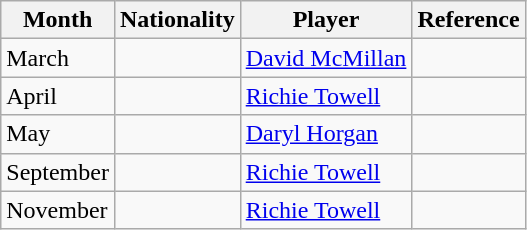<table class="wikitable sortable">
<tr>
<th>Month</th>
<th>Nationality</th>
<th>Player</th>
<th>Reference</th>
</tr>
<tr>
<td>March</td>
<td></td>
<td><a href='#'>David McMillan</a></td>
<td align=center></td>
</tr>
<tr>
<td>April</td>
<td></td>
<td><a href='#'>Richie Towell</a></td>
<td align=center></td>
</tr>
<tr>
<td>May</td>
<td></td>
<td><a href='#'>Daryl Horgan</a></td>
<td align=center></td>
</tr>
<tr>
<td>September</td>
<td></td>
<td><a href='#'>Richie Towell</a></td>
<td align=center></td>
</tr>
<tr>
<td>November</td>
<td></td>
<td><a href='#'>Richie Towell</a></td>
<td align=center></td>
</tr>
</table>
